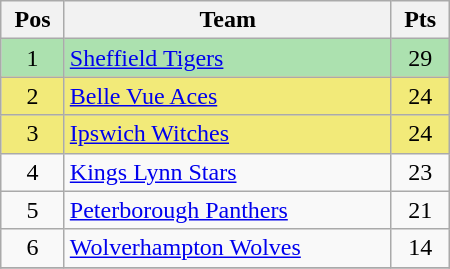<table class=wikitable width="300">
<tr>
<th>Pos</th>
<th>Team</th>
<th>Pts</th>
</tr>
<tr style="background:#ACE1AF;">
<td align="center">1</td>
<td><a href='#'>Sheffield Tigers</a></td>
<td align="center">29</td>
</tr>
<tr style="background:#f2ea79;">
<td align="center">2</td>
<td><a href='#'>Belle Vue Aces</a></td>
<td align="center">24</td>
</tr>
<tr style="background:#f2ea79;">
<td align="center">3</td>
<td><a href='#'>Ipswich Witches</a></td>
<td align="center">24</td>
</tr>
<tr>
<td align="center">4</td>
<td><a href='#'>Kings Lynn Stars</a></td>
<td align="center">23</td>
</tr>
<tr>
<td align="center">5</td>
<td><a href='#'>Peterborough Panthers</a></td>
<td align="center">21</td>
</tr>
<tr>
<td align="center">6</td>
<td><a href='#'>Wolverhampton Wolves</a></td>
<td align="center">14</td>
</tr>
<tr>
</tr>
</table>
